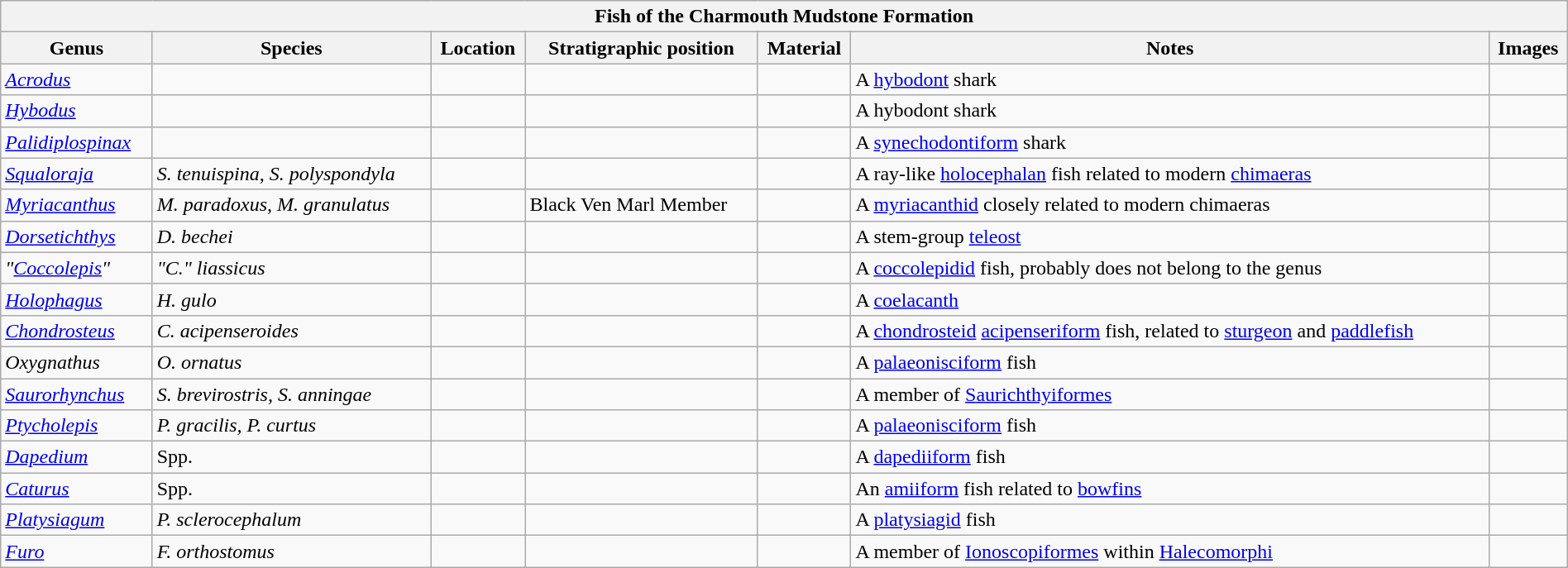<table class="wikitable" width="100%" align="center">
<tr>
<th colspan="7" align="center"><strong>Fish of the Charmouth Mudstone Formation</strong></th>
</tr>
<tr>
<th>Genus</th>
<th>Species</th>
<th>Location</th>
<th>Stratigraphic position</th>
<th>Material</th>
<th>Notes</th>
<th>Images</th>
</tr>
<tr>
<td><em><a href='#'>Acrodus</a></em></td>
<td></td>
<td></td>
<td></td>
<td></td>
<td>A <a href='#'>hybodont</a> shark</td>
<td></td>
</tr>
<tr>
<td><em><a href='#'>Hybodus</a></em></td>
<td></td>
<td></td>
<td></td>
<td></td>
<td>A hybodont shark</td>
<td></td>
</tr>
<tr>
<td><em><a href='#'>Palidiplospinax</a></em></td>
<td></td>
<td></td>
<td></td>
<td></td>
<td>A <a href='#'>synechodontiform</a> shark</td>
<td></td>
</tr>
<tr>
<td><em><a href='#'>Squaloraja</a></em></td>
<td><em>S. tenuispina,</em> <em>S. polyspondyla</em></td>
<td></td>
<td></td>
<td></td>
<td>A ray-like <a href='#'>holocephalan</a> fish related to modern <a href='#'>chimaeras</a></td>
<td></td>
</tr>
<tr>
<td><em><a href='#'>Myriacanthus</a></em></td>
<td><em>M. paradoxus, M. granulatus</em></td>
<td></td>
<td>Black Ven Marl Member</td>
<td></td>
<td>A <a href='#'>myriacanthid</a> closely related to modern chimaeras</td>
<td></td>
</tr>
<tr>
<td><em><a href='#'>Dorsetichthys</a></em></td>
<td><em>D. bechei</em></td>
<td></td>
<td></td>
<td></td>
<td>A stem-group <a href='#'>teleost</a></td>
<td></td>
</tr>
<tr>
<td><em>"<a href='#'>Coccolepis</a>"</em></td>
<td><em>"C." liassicus</em></td>
<td></td>
<td></td>
<td></td>
<td>A <a href='#'>coccolepidid</a> fish, probably does not belong to the genus</td>
<td></td>
</tr>
<tr>
<td><em><a href='#'>Holophagus</a></em></td>
<td><em>H. gulo</em></td>
<td></td>
<td></td>
<td></td>
<td>A <a href='#'>coelacanth</a></td>
<td></td>
</tr>
<tr>
<td><em><a href='#'>Chondrosteus</a></em></td>
<td><em>C. acipenseroides</em></td>
<td></td>
<td></td>
<td></td>
<td>A <a href='#'>chondrosteid</a> <a href='#'>acipenseriform</a> fish, related to <a href='#'>sturgeon</a> and <a href='#'>paddlefish</a></td>
<td></td>
</tr>
<tr>
<td><em>Oxygnathus</em></td>
<td><em>O. ornatus</em></td>
<td></td>
<td></td>
<td></td>
<td>A <a href='#'>palaeonisciform</a> fish</td>
<td></td>
</tr>
<tr>
<td><em><a href='#'>Saurorhynchus</a></em></td>
<td><em>S. brevirostris,</em> <em>S. anningae</em></td>
<td></td>
<td></td>
<td></td>
<td>A member of <a href='#'>Saurichthyiformes</a></td>
<td></td>
</tr>
<tr>
<td><em><a href='#'>Ptycholepis</a></em></td>
<td><em>P. gracilis, P. curtus</em></td>
<td></td>
<td></td>
<td></td>
<td>A <a href='#'>palaeonisciform</a> fish</td>
<td></td>
</tr>
<tr>
<td><em><a href='#'>Dapedium</a></em></td>
<td>Spp.</td>
<td></td>
<td></td>
<td></td>
<td>A <a href='#'>dapediiform</a> fish</td>
<td></td>
</tr>
<tr>
<td><em><a href='#'>Caturus</a></em></td>
<td>Spp.</td>
<td></td>
<td></td>
<td></td>
<td>An <a href='#'>amiiform</a> fish related to <a href='#'>bowfins</a></td>
<td></td>
</tr>
<tr>
<td><em><a href='#'>Platysiagum</a></em></td>
<td><em>P. sclerocephalum</em></td>
<td></td>
<td></td>
<td></td>
<td>A <a href='#'>platysiagid</a> fish</td>
<td></td>
</tr>
<tr>
<td><a href='#'><em>Furo</em></a></td>
<td><em>F. orthostomus</em></td>
<td></td>
<td></td>
<td></td>
<td>A member of <a href='#'>Ionoscopiformes</a> within <a href='#'>Halecomorphi</a></td>
<td></td>
</tr>
</table>
